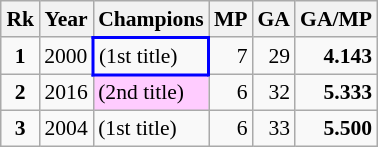<table class="wikitable" style="text-align: right; font-size: 90%; margin-left: 1em;">
<tr>
<th>Rk</th>
<th>Year</th>
<th>Champions</th>
<th>MP</th>
<th>GA</th>
<th>GA/MP</th>
</tr>
<tr>
<td style="text-align: center;"><strong>1</strong></td>
<td style="text-align: center;">2000</td>
<td style="border: 2px solid blue; text-align: left;"> (1st title)</td>
<td>7</td>
<td>29</td>
<td><strong>4.143</strong></td>
</tr>
<tr>
<td style="text-align: center;"><strong>2</strong></td>
<td style="text-align: center;">2016</td>
<td style="background-color: #ffccff; text-align: left;"> (2nd title)</td>
<td>6</td>
<td>32</td>
<td><strong>5.333</strong></td>
</tr>
<tr>
<td style="text-align: center;"><strong>3</strong></td>
<td style="text-align: center;">2004</td>
<td style="text-align: left;"> (1st title)</td>
<td>6</td>
<td>33</td>
<td><strong>5.500</strong></td>
</tr>
</table>
